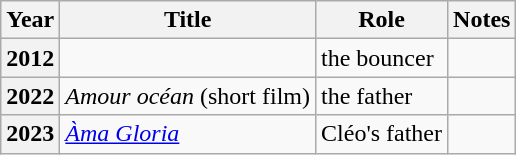<table class="wikitable plainrowheaders sortable">
<tr>
<th scope="col">Year</th>
<th scope="col">Title</th>
<th scope="col">Role</th>
<th scope="col" class="unsortable">Notes</th>
</tr>
<tr>
<th scope="row">2012</th>
<td></td>
<td>the bouncer</td>
<td></td>
</tr>
<tr>
<th scope="row">2022</th>
<td><em>Amour océan</em> (short film)</td>
<td>the father</td>
<td></td>
</tr>
<tr>
<th scope="row">2023</th>
<td><em><a href='#'>Àma Gloria</a></em></td>
<td>Cléo's father</td>
<td></td>
</tr>
</table>
